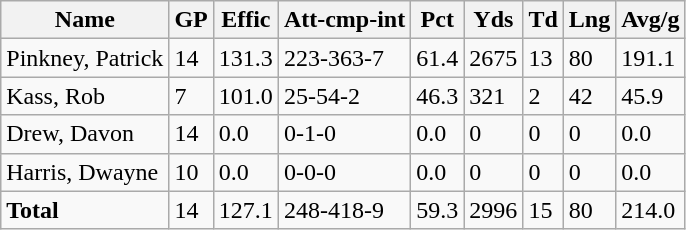<table Class="wikitable" Style="white-space:nowrap;"->
<tr>
<th>Name</th>
<th>GP</th>
<th>Effic</th>
<th>Att-cmp-int</th>
<th>Pct</th>
<th>Yds</th>
<th>Td</th>
<th>Lng</th>
<th>Avg/g</th>
</tr>
<tr>
<td>Pinkney, Patrick</td>
<td>14</td>
<td>131.3</td>
<td>223-363-7</td>
<td>61.4</td>
<td>2675</td>
<td>13</td>
<td>80</td>
<td>191.1</td>
</tr>
<tr>
<td>Kass, Rob</td>
<td>7</td>
<td>101.0</td>
<td>25-54-2</td>
<td>46.3</td>
<td>321</td>
<td>2</td>
<td>42</td>
<td>45.9</td>
</tr>
<tr>
<td>Drew, Davon</td>
<td>14</td>
<td>0.0</td>
<td>0-1-0</td>
<td>0.0</td>
<td>0</td>
<td>0</td>
<td>0</td>
<td>0.0</td>
</tr>
<tr>
<td>Harris, Dwayne</td>
<td>10</td>
<td>0.0</td>
<td>0-0-0</td>
<td>0.0</td>
<td>0</td>
<td>0</td>
<td>0</td>
<td>0.0</td>
</tr>
<tr>
<td><strong>Total</strong></td>
<td>14</td>
<td>127.1</td>
<td>248-418-9</td>
<td>59.3</td>
<td>2996</td>
<td>15</td>
<td>80</td>
<td>214.0</td>
</tr>
</table>
